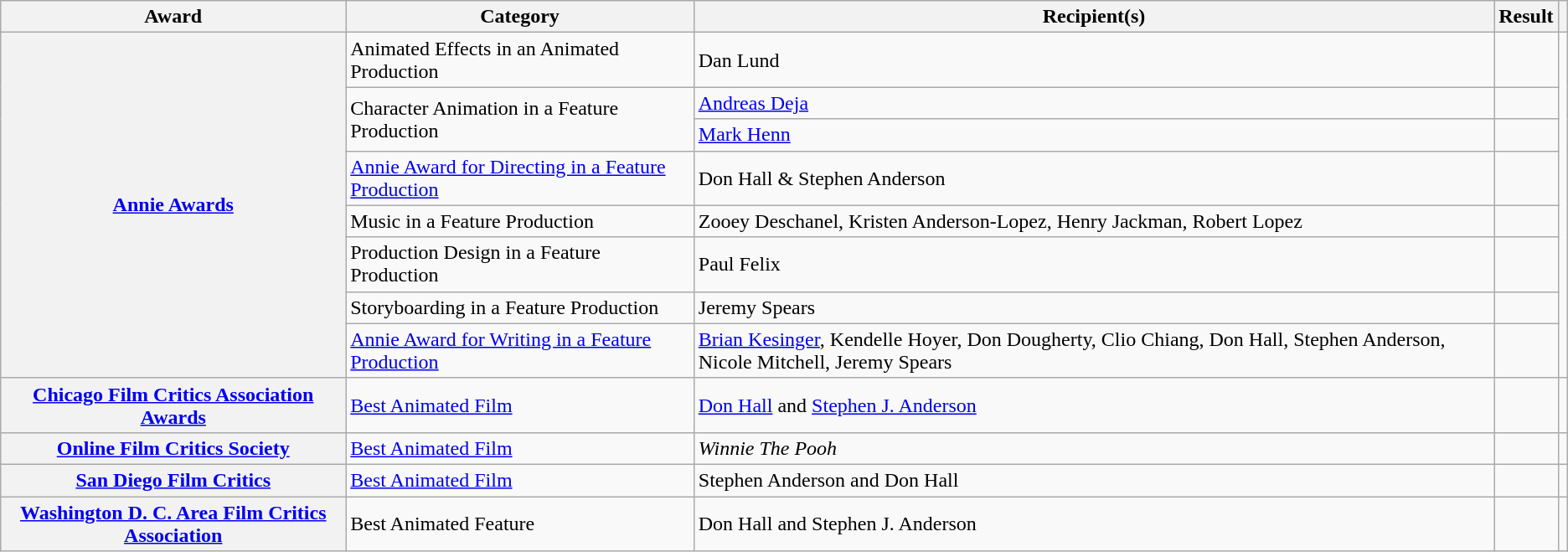<table class="wikitable plainrowheaders sortable col5center">
<tr>
<th scope="col">Award</th>
<th scope="col">Category</th>
<th scope="col">Recipient(s)</th>
<th scope="col">Result</th>
<th scope="col" class="unsortable"></th>
</tr>
<tr>
<th scope="row" rowspan="8"><a href='#'>Annie Awards</a></th>
<td>Animated Effects in an Animated Production</td>
<td>Dan Lund</td>
<td></td>
<td rowspan="8"></td>
</tr>
<tr>
<td rowspan="2">Character Animation in a Feature Production</td>
<td><a href='#'>Andreas Deja</a></td>
<td></td>
</tr>
<tr>
<td><a href='#'>Mark Henn</a></td>
<td></td>
</tr>
<tr>
<td><a href='#'>Annie Award for Directing in a Feature Production</a></td>
<td>Don Hall & Stephen Anderson</td>
<td></td>
</tr>
<tr>
<td>Music in a Feature Production</td>
<td>Zooey Deschanel, Kristen Anderson-Lopez, Henry Jackman, Robert Lopez</td>
<td></td>
</tr>
<tr>
<td>Production Design in a Feature Production</td>
<td>Paul Felix</td>
<td></td>
</tr>
<tr>
<td>Storyboarding in a Feature Production</td>
<td>Jeremy Spears</td>
<td></td>
</tr>
<tr>
<td><a href='#'>Annie Award for Writing in a Feature Production</a></td>
<td><a href='#'>Brian Kesinger</a>, Kendelle Hoyer, Don Dougherty, Clio Chiang, Don Hall, Stephen Anderson, Nicole Mitchell, Jeremy Spears</td>
<td></td>
</tr>
<tr>
<th scope="row"><a href='#'>Chicago Film Critics Association Awards</a></th>
<td><a href='#'>Best Animated Film</a></td>
<td><a href='#'>Don Hall</a> and <a href='#'>Stephen J. Anderson</a></td>
<td></td>
<td></td>
</tr>
<tr>
<th scope="row"><a href='#'>Online Film Critics Society</a></th>
<td><a href='#'>Best Animated Film</a></td>
<td><em>Winnie The Pooh</em></td>
<td></td>
<td></td>
</tr>
<tr>
<th scope="row"><a href='#'>San Diego Film Critics</a></th>
<td><a href='#'>Best Animated Film</a></td>
<td>Stephen Anderson and Don Hall</td>
<td></td>
<td></td>
</tr>
<tr>
<th scope="row"><a href='#'>Washington D. C. Area Film Critics Association</a></th>
<td>Best Animated Feature</td>
<td>Don Hall and Stephen J. Anderson</td>
<td></td>
<td></td>
</tr>
</table>
